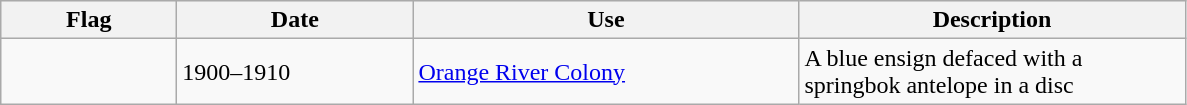<table class="wikitable">
<tr style="background:#efefef;">
<th style="width:110px;">Flag</th>
<th style="width:150px;">Date</th>
<th style="width:250px;">Use</th>
<th style="width:250px;">Description</th>
</tr>
<tr>
<td></td>
<td>1900–1910</td>
<td><a href='#'>Orange River Colony</a></td>
<td>A blue ensign defaced with a springbok antelope in a disc</td>
</tr>
</table>
